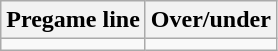<table class="wikitable">
<tr align="center">
<th style=>Pregame line</th>
<th style=>Over/under</th>
</tr>
<tr align="center">
<td></td>
<td></td>
</tr>
</table>
